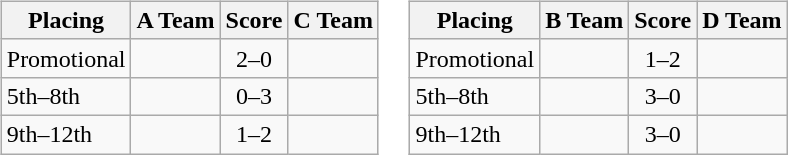<table>
<tr valign=top>
<td><br><table class=wikitable style="border:1px solid #AAAAAA;">
<tr>
<th>Placing</th>
<th>A Team</th>
<th>Score</th>
<th>C Team</th>
</tr>
<tr>
<td>Promotional</td>
<td><strong></strong></td>
<td align="center">2–0</td>
<td></td>
</tr>
<tr>
<td>5th–8th</td>
<td></td>
<td align="center">0–3</td>
<td><strong></strong></td>
</tr>
<tr>
<td>9th–12th</td>
<td></td>
<td align="center">1–2</td>
<td><strong></strong></td>
</tr>
</table>
</td>
<td><br><table class=wikitable style="border:1px solid #AAAAAA;">
<tr>
<th>Placing</th>
<th>B Team</th>
<th>Score</th>
<th>D Team</th>
</tr>
<tr>
<td>Promotional</td>
<td></td>
<td align="center">1–2</td>
<td><strong></strong></td>
</tr>
<tr>
<td>5th–8th</td>
<td><strong></strong></td>
<td align="center">3–0</td>
<td></td>
</tr>
<tr>
<td>9th–12th</td>
<td><strong></strong></td>
<td align="center">3–0</td>
<td></td>
</tr>
</table>
</td>
</tr>
</table>
